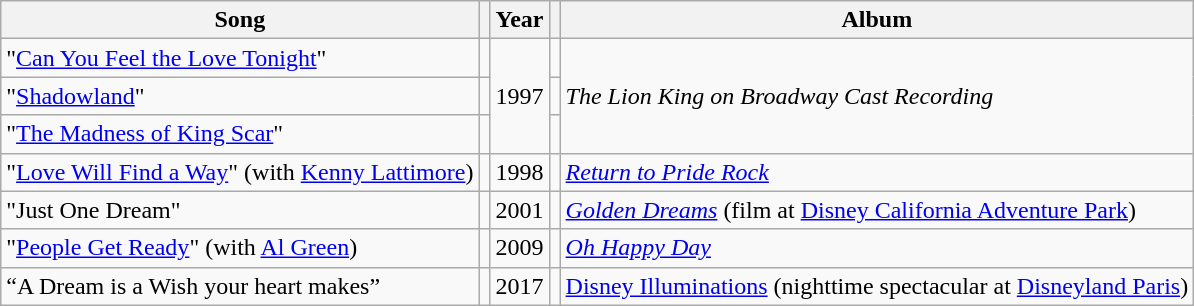<table class="wikitable">
<tr>
<th>Song</th>
<th></th>
<th>Year</th>
<th></th>
<th>Album</th>
</tr>
<tr>
<td>"<a href='#'>Can You Feel the Love Tonight</a>"</td>
<td></td>
<td rowspan="3">1997</td>
<td></td>
<td rowspan="3"><em>The Lion King on Broadway Cast Recording</em></td>
</tr>
<tr>
<td>"<a href='#'>Shadowland</a>"</td>
<td></td>
<td></td>
</tr>
<tr>
<td>"<a href='#'>The Madness of King Scar</a>"</td>
<td></td>
<td></td>
</tr>
<tr>
<td>"<a href='#'>Love Will Find a Way</a>" (with <a href='#'>Kenny Lattimore</a>)</td>
<td></td>
<td>1998</td>
<td></td>
<td><em><a href='#'>Return to Pride Rock</a></em></td>
</tr>
<tr>
<td>"Just One Dream"</td>
<td></td>
<td>2001</td>
<td></td>
<td><em><a href='#'>Golden Dreams</a></em> (film at <a href='#'>Disney California Adventure Park</a>)</td>
</tr>
<tr>
<td>"<a href='#'>People Get Ready</a>" (with <a href='#'>Al Green</a>)</td>
<td></td>
<td>2009</td>
<td></td>
<td><em><a href='#'>Oh Happy Day</a></em></td>
</tr>
<tr>
<td>“A Dream is a Wish your heart makes”</td>
<td></td>
<td>2017</td>
<td></td>
<td><a href='#'>Disney Illuminations</a> (nighttime spectacular at <a href='#'>Disneyland Paris</a>)</td>
</tr>
</table>
